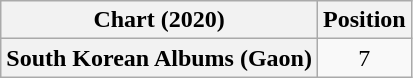<table class="wikitable sortable plainrowheaders" style="text-align:center">
<tr>
<th scope="col">Chart (2020)</th>
<th scope="col">Position</th>
</tr>
<tr>
<th scope="row">South Korean Albums (Gaon)</th>
<td>7</td>
</tr>
</table>
